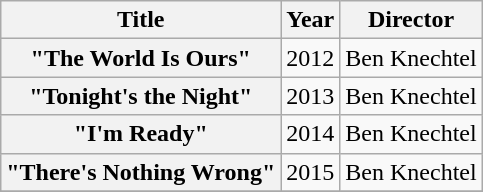<table class="wikitable plainrowheaders" style="text-align:center;">
<tr>
<th scope="col">Title</th>
<th scope="col">Year</th>
<th scope="col">Director</th>
</tr>
<tr>
<th scope="row">"The World Is Ours"</th>
<td>2012</td>
<td>Ben Knechtel</td>
</tr>
<tr>
<th scope="row">"Tonight's the Night"</th>
<td>2013</td>
<td>Ben Knechtel</td>
</tr>
<tr>
<th scope="row">"I'm Ready"</th>
<td>2014</td>
<td>Ben Knechtel</td>
</tr>
<tr>
<th scope="row">"There's Nothing Wrong"</th>
<td>2015</td>
<td>Ben Knechtel</td>
</tr>
<tr>
</tr>
</table>
